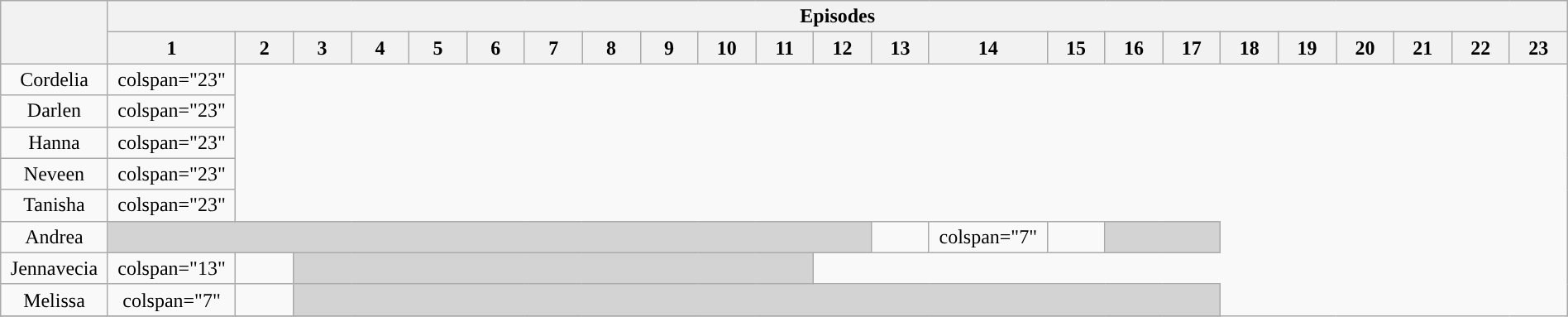<table class="wikitable plainrowheaders" style="text-align:center; width:100%;">
<tr>
<th scope="col" rowspan="2" style="width:3%;"></th>
<th scope="col" colspan="23">Episodes</th>
</tr>
<tr>
<th scope="col" style="width:3%;">1</th>
<th scope="col" style="width:3%;">2</th>
<th scope="col" style="width:3%;">3</th>
<th scope="col" style="width:3%;">4</th>
<th scope="col" style="width:3%;">5</th>
<th scope="col" style="width:3%;">6</th>
<th scope="col" style="width:3%;">7</th>
<th scope="col" style="width:3%;">8</th>
<th scope="col" style="width:3%;">9</th>
<th scope="col" style="width:3%;">10</th>
<th scope="col" style="width:3%;">11</th>
<th scope="col" style="width:3%;">12</th>
<th scope="col" style="width:3%;">13</th>
<th scope="col" style="width:3%;">14</th>
<th scope="col" style="width:3%;">15</th>
<th scope="col" style="width:3%;">16</th>
<th scope="col" style="width:3%;">17</th>
<th scope="col" style="width:3%;">18</th>
<th scope="col" style="width:3%;">19</th>
<th scope="col" style="width:3%;">20</th>
<th scope="col" style="width:3%;">21</th>
<th scope="col" style="width:3%;">22</th>
<th scope="col" style="width:3%;">23</th>
</tr>
<tr>
<td scope="row">Cordelia</td>
<td>colspan="23" </td>
</tr>
<tr>
<td scope="row">Darlen</td>
<td>colspan="23" </td>
</tr>
<tr>
<td scope="row">Hanna</td>
<td>colspan="23" </td>
</tr>
<tr>
<td scope="row">Neveen</td>
<td>colspan="23" </td>
</tr>
<tr>
<td scope="row">Tanisha</td>
<td>colspan="23" </td>
</tr>
<tr>
<td scope="row">Andrea</td>
<td style="background:lightgrey;" colspan="12"></td>
<td></td>
<td>colspan="7" </td>
<td></td>
<td style="background:lightgrey;" colspan="2"></td>
</tr>
<tr>
<td scope="row">Jennavecia</td>
<td>colspan="13" </td>
<td></td>
<td style="background:lightgrey;" colspan="9"></td>
</tr>
<tr>
<td scope="row">Melissa</td>
<td>colspan="7" </td>
<td></td>
<td style="background:lightgrey;" colspan="15"></td>
</tr>
<tr>
</tr>
</table>
